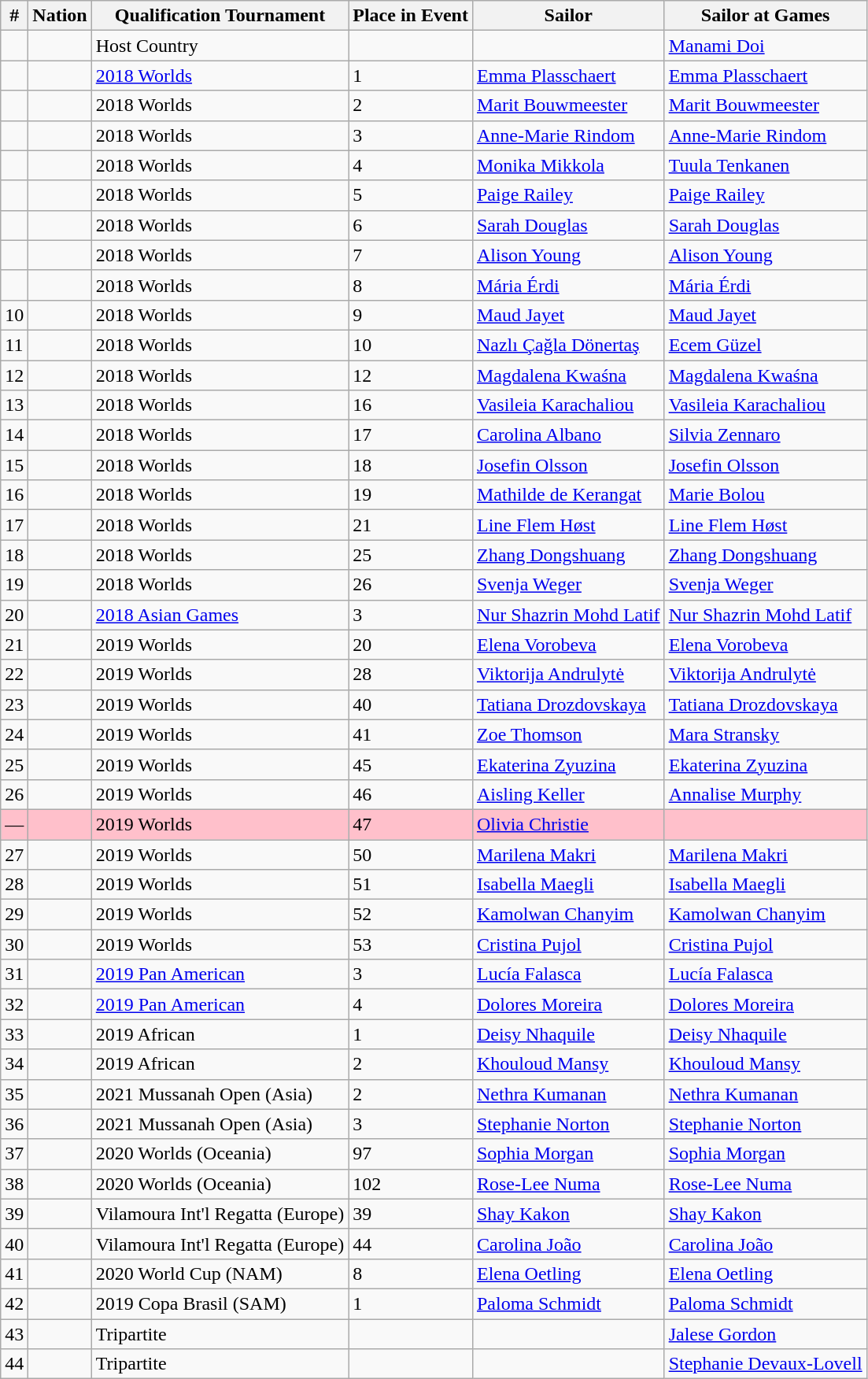<table class="sortable wikitable">
<tr>
<th>#</th>
<th>Nation</th>
<th>Qualification Tournament</th>
<th>Place in Event</th>
<th>Sailor</th>
<th>Sailor at Games</th>
</tr>
<tr>
<td></td>
<td></td>
<td>Host Country</td>
<td></td>
<td></td>
<td><a href='#'>Manami Doi</a></td>
</tr>
<tr>
<td></td>
<td></td>
<td><a href='#'>2018 Worlds</a></td>
<td>1</td>
<td><a href='#'>Emma Plasschaert</a></td>
<td><a href='#'>Emma Plasschaert</a></td>
</tr>
<tr>
<td></td>
<td></td>
<td>2018 Worlds</td>
<td>2</td>
<td><a href='#'>Marit Bouwmeester</a></td>
<td><a href='#'>Marit Bouwmeester</a></td>
</tr>
<tr>
<td></td>
<td></td>
<td>2018 Worlds</td>
<td>3</td>
<td><a href='#'>Anne-Marie Rindom</a></td>
<td><a href='#'>Anne-Marie Rindom</a></td>
</tr>
<tr>
<td></td>
<td></td>
<td>2018 Worlds</td>
<td>4</td>
<td><a href='#'>Monika Mikkola</a></td>
<td><a href='#'>Tuula Tenkanen</a></td>
</tr>
<tr>
<td></td>
<td></td>
<td>2018 Worlds</td>
<td>5</td>
<td><a href='#'>Paige Railey</a></td>
<td><a href='#'>Paige Railey</a></td>
</tr>
<tr>
<td></td>
<td></td>
<td>2018 Worlds</td>
<td>6</td>
<td><a href='#'>Sarah Douglas</a></td>
<td><a href='#'>Sarah Douglas</a></td>
</tr>
<tr>
<td></td>
<td></td>
<td>2018 Worlds</td>
<td>7</td>
<td><a href='#'>Alison Young</a></td>
<td><a href='#'>Alison Young</a></td>
</tr>
<tr>
<td></td>
<td></td>
<td>2018 Worlds</td>
<td>8</td>
<td><a href='#'>Mária Érdi</a></td>
<td><a href='#'>Mária Érdi</a></td>
</tr>
<tr>
<td>10</td>
<td></td>
<td>2018 Worlds</td>
<td>9</td>
<td><a href='#'>Maud Jayet</a></td>
<td><a href='#'>Maud Jayet</a></td>
</tr>
<tr>
<td>11</td>
<td></td>
<td>2018 Worlds</td>
<td>10</td>
<td><a href='#'>Nazlı Çağla Dönertaş</a></td>
<td><a href='#'>Ecem Güzel</a></td>
</tr>
<tr>
<td>12</td>
<td></td>
<td>2018 Worlds</td>
<td>12</td>
<td><a href='#'>Magdalena Kwaśna</a></td>
<td><a href='#'>Magdalena Kwaśna</a></td>
</tr>
<tr>
<td>13</td>
<td></td>
<td>2018 Worlds</td>
<td>16</td>
<td><a href='#'>Vasileia Karachaliou</a></td>
<td><a href='#'>Vasileia Karachaliou</a></td>
</tr>
<tr>
<td>14</td>
<td></td>
<td>2018 Worlds</td>
<td>17</td>
<td><a href='#'>Carolina Albano</a></td>
<td><a href='#'>Silvia Zennaro</a></td>
</tr>
<tr>
<td>15</td>
<td></td>
<td>2018 Worlds</td>
<td>18</td>
<td><a href='#'>Josefin Olsson</a></td>
<td><a href='#'>Josefin Olsson</a></td>
</tr>
<tr>
<td>16</td>
<td></td>
<td>2018 Worlds</td>
<td>19</td>
<td><a href='#'>Mathilde de Kerangat</a></td>
<td><a href='#'>Marie Bolou</a></td>
</tr>
<tr>
<td>17</td>
<td></td>
<td>2018 Worlds</td>
<td>21</td>
<td><a href='#'>Line Flem Høst</a></td>
<td><a href='#'>Line Flem Høst</a></td>
</tr>
<tr>
<td>18</td>
<td></td>
<td>2018 Worlds</td>
<td>25</td>
<td><a href='#'>Zhang Dongshuang</a></td>
<td><a href='#'>Zhang Dongshuang</a></td>
</tr>
<tr>
<td>19</td>
<td></td>
<td>2018 Worlds</td>
<td>26</td>
<td><a href='#'>Svenja Weger</a></td>
<td><a href='#'>Svenja Weger</a></td>
</tr>
<tr>
<td>20</td>
<td></td>
<td><a href='#'>2018 Asian Games</a></td>
<td>3</td>
<td><a href='#'>Nur Shazrin Mohd Latif</a></td>
<td><a href='#'>Nur Shazrin Mohd Latif</a></td>
</tr>
<tr>
<td>21</td>
<td></td>
<td>2019 Worlds</td>
<td>20</td>
<td><a href='#'>Elena Vorobeva</a></td>
<td><a href='#'>Elena Vorobeva</a></td>
</tr>
<tr>
<td>22</td>
<td></td>
<td>2019 Worlds</td>
<td>28</td>
<td><a href='#'>Viktorija Andrulytė</a></td>
<td><a href='#'>Viktorija Andrulytė</a></td>
</tr>
<tr>
<td>23</td>
<td></td>
<td>2019 Worlds</td>
<td>40</td>
<td><a href='#'>Tatiana Drozdovskaya</a></td>
<td><a href='#'>Tatiana Drozdovskaya</a></td>
</tr>
<tr>
<td>24</td>
<td></td>
<td>2019 Worlds</td>
<td>41</td>
<td><a href='#'>Zoe Thomson</a></td>
<td><a href='#'>Mara Stransky</a></td>
</tr>
<tr>
<td>25</td>
<td></td>
<td>2019 Worlds</td>
<td>45</td>
<td><a href='#'>Ekaterina Zyuzina</a></td>
<td><a href='#'>Ekaterina Zyuzina</a></td>
</tr>
<tr>
<td>26</td>
<td></td>
<td>2019 Worlds</td>
<td>46</td>
<td><a href='#'>Aisling Keller</a></td>
<td><a href='#'>Annalise Murphy</a></td>
</tr>
<tr style="background:pink;">
<td>—</td>
<td></td>
<td>2019 Worlds</td>
<td>47</td>
<td><a href='#'>Olivia Christie</a></td>
<td></td>
</tr>
<tr>
<td>27</td>
<td></td>
<td>2019 Worlds</td>
<td>50</td>
<td><a href='#'>Marilena Makri</a></td>
<td><a href='#'>Marilena Makri</a></td>
</tr>
<tr>
<td>28</td>
<td></td>
<td>2019 Worlds</td>
<td>51</td>
<td><a href='#'>Isabella Maegli</a></td>
<td><a href='#'>Isabella Maegli</a></td>
</tr>
<tr>
<td>29</td>
<td></td>
<td>2019 Worlds</td>
<td>52</td>
<td><a href='#'>Kamolwan Chanyim</a></td>
<td><a href='#'>Kamolwan Chanyim</a></td>
</tr>
<tr>
<td>30</td>
<td></td>
<td>2019 Worlds</td>
<td>53</td>
<td><a href='#'>Cristina Pujol</a></td>
<td><a href='#'>Cristina Pujol</a></td>
</tr>
<tr>
<td>31</td>
<td></td>
<td><a href='#'>2019 Pan American</a></td>
<td>3</td>
<td><a href='#'>Lucía Falasca</a></td>
<td><a href='#'>Lucía Falasca</a></td>
</tr>
<tr>
<td>32</td>
<td></td>
<td><a href='#'>2019 Pan American</a></td>
<td>4</td>
<td><a href='#'>Dolores Moreira</a></td>
<td><a href='#'>Dolores Moreira</a></td>
</tr>
<tr>
<td>33</td>
<td></td>
<td>2019 African</td>
<td>1</td>
<td><a href='#'>Deisy Nhaquile</a></td>
<td><a href='#'>Deisy Nhaquile</a></td>
</tr>
<tr>
<td>34</td>
<td></td>
<td>2019 African</td>
<td>2</td>
<td><a href='#'>Khouloud Mansy</a></td>
<td><a href='#'>Khouloud Mansy</a></td>
</tr>
<tr>
<td>35</td>
<td></td>
<td>2021 Mussanah Open (Asia)</td>
<td>2</td>
<td><a href='#'>Nethra Kumanan</a></td>
<td><a href='#'>Nethra Kumanan</a></td>
</tr>
<tr>
<td>36</td>
<td></td>
<td>2021 Mussanah Open (Asia)</td>
<td>3</td>
<td><a href='#'>Stephanie Norton</a></td>
<td><a href='#'>Stephanie Norton</a></td>
</tr>
<tr>
<td>37</td>
<td></td>
<td>2020 Worlds (Oceania)</td>
<td>97</td>
<td><a href='#'>Sophia Morgan</a></td>
<td><a href='#'>Sophia Morgan</a></td>
</tr>
<tr>
<td>38</td>
<td></td>
<td>2020 Worlds (Oceania)</td>
<td>102</td>
<td><a href='#'>Rose-Lee Numa</a></td>
<td><a href='#'>Rose-Lee Numa</a></td>
</tr>
<tr>
<td>39</td>
<td></td>
<td>Vilamoura Int'l Regatta (Europe)</td>
<td>39</td>
<td><a href='#'>Shay Kakon</a></td>
<td><a href='#'>Shay Kakon</a></td>
</tr>
<tr>
<td>40</td>
<td></td>
<td>Vilamoura Int'l Regatta (Europe)</td>
<td>44</td>
<td><a href='#'>Carolina João</a></td>
<td><a href='#'>Carolina João</a></td>
</tr>
<tr>
<td>41</td>
<td></td>
<td>2020 World Cup (NAM)</td>
<td>8</td>
<td><a href='#'>Elena Oetling</a></td>
<td><a href='#'>Elena Oetling</a></td>
</tr>
<tr>
<td>42</td>
<td></td>
<td>2019 Copa Brasil (SAM)</td>
<td>1</td>
<td><a href='#'>Paloma Schmidt</a></td>
<td><a href='#'>Paloma Schmidt</a></td>
</tr>
<tr>
<td>43</td>
<td></td>
<td>Tripartite</td>
<td></td>
<td></td>
<td><a href='#'>Jalese Gordon</a></td>
</tr>
<tr>
<td>44</td>
<td></td>
<td>Tripartite</td>
<td></td>
<td></td>
<td><a href='#'>Stephanie Devaux-Lovell</a></td>
</tr>
</table>
